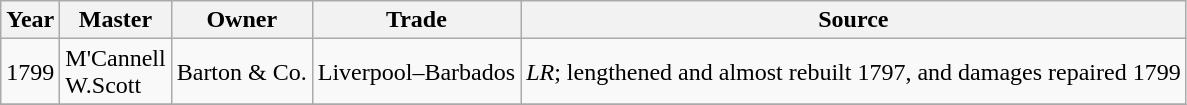<table class=" wikitable">
<tr>
<th>Year</th>
<th>Master</th>
<th>Owner</th>
<th>Trade</th>
<th>Source</th>
</tr>
<tr>
<td>1799</td>
<td>M'Cannell<br>W.Scott</td>
<td>Barton & Co.</td>
<td>Liverpool–Barbados</td>
<td><em>LR</em>; lengthened and almost rebuilt 1797, and damages repaired 1799</td>
</tr>
<tr>
</tr>
</table>
